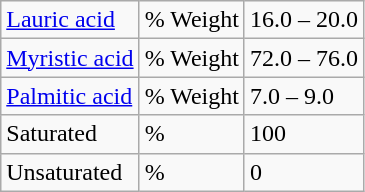<table class="wikitable">
<tr>
<td><a href='#'>Lauric acid</a></td>
<td>% Weight</td>
<td>16.0 – 20.0</td>
</tr>
<tr>
<td><a href='#'>Myristic acid</a></td>
<td>% Weight</td>
<td>72.0 – 76.0</td>
</tr>
<tr>
<td><a href='#'>Palmitic acid</a></td>
<td>% Weight</td>
<td>7.0 – 9.0</td>
</tr>
<tr>
<td>Saturated</td>
<td>%</td>
<td>100</td>
</tr>
<tr>
<td>Unsaturated</td>
<td>%</td>
<td>0</td>
</tr>
</table>
